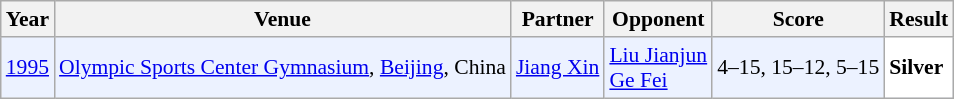<table class="sortable wikitable" style="font-size: 90%;">
<tr>
<th>Year</th>
<th>Venue</th>
<th>Partner</th>
<th>Opponent</th>
<th>Score</th>
<th>Result</th>
</tr>
<tr style="background:#ECF2FF">
<td align="center"><a href='#'>1995</a></td>
<td align="left"><a href='#'>Olympic Sports Center Gymnasium</a>, <a href='#'>Beijing</a>, China</td>
<td align="left"> <a href='#'>Jiang Xin</a></td>
<td align="left"> <a href='#'>Liu Jianjun</a><br> <a href='#'>Ge Fei</a></td>
<td align="left">4–15, 15–12, 5–15</td>
<td style="text-align:left; background:white"> <strong>Silver</strong></td>
</tr>
</table>
